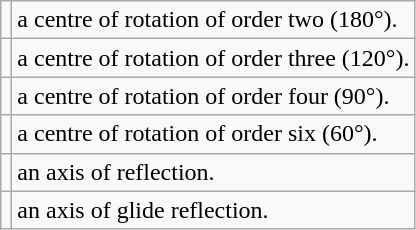<table class="wikitable">
<tr>
<td align="right"></td>
<td>a centre of rotation of order two (180°).</td>
</tr>
<tr>
<td align="right"></td>
<td>a centre of rotation of order three (120°).</td>
</tr>
<tr>
<td align="right"></td>
<td>a centre of rotation of order four (90°).</td>
</tr>
<tr>
<td align="right"></td>
<td>a centre of rotation of order six (60°).</td>
</tr>
<tr>
<td align="right"></td>
<td>an axis of reflection.</td>
</tr>
<tr>
<td align="right"></td>
<td>an axis of glide reflection.</td>
</tr>
</table>
